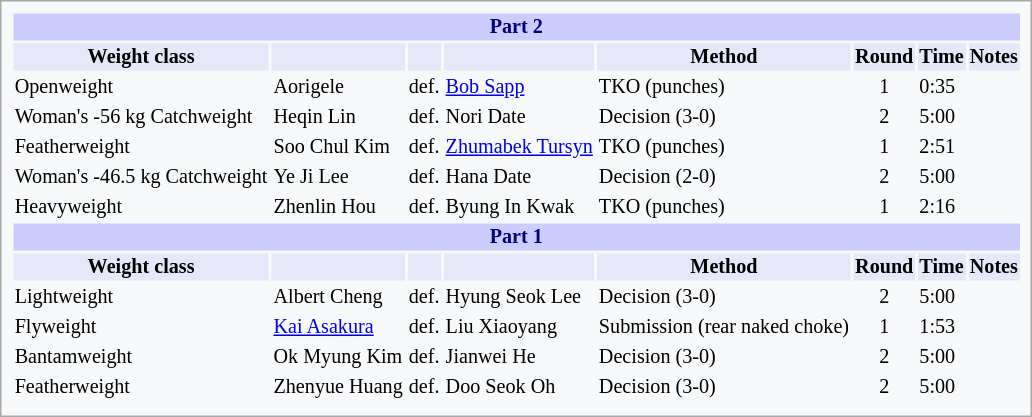<table style="font-size: 84%; border: 1px solid darkgray; padding: 0.43em; background-color: #F8F9FA;">
<tr>
<th colspan="8" style="background-color: #ccf; color: #000080; text-align: center;">Part 2</th>
</tr>
<tr>
<th colspan="1" style="background-color: #E6E8FA; color: #000000; text-align: center;">Weight class</th>
<th colspan="1" style="background-color: #E6E8FA; color: #000000; text-align: center;"></th>
<th colspan="1" style="background-color: #E6E8FA; color: #000000; text-align: center;"></th>
<th colspan="1" style="background-color: #E6E8FA; color: #000000; text-align: center;"></th>
<th colspan="1" style="background-color: #E6E8FA; color: #000000; text-align: center;">Method</th>
<th colspan="1" style="background-color: #E6E8FA; color: #000000; text-align: center;">Round</th>
<th colspan="1" style="background-color: #E6E8FA; color: #000000; text-align: center;">Time</th>
<th colspan="1" style="background-color: #E6E8FA; color: #000000; text-align: center;">Notes</th>
</tr>
<tr>
<td>Openweight</td>
<td> Aorigele</td>
<td>def.</td>
<td> <a href='#'>Bob Sapp</a></td>
<td>TKO (punches)</td>
<td align="center">1</td>
<td>0:35</td>
<td></td>
</tr>
<tr>
<td>Woman's -56 kg Catchweight</td>
<td> Heqin Lin</td>
<td>def.</td>
<td> Nori Date</td>
<td>Decision (3-0)</td>
<td align="center">2</td>
<td>5:00</td>
<td></td>
</tr>
<tr>
<td>Featherweight</td>
<td> Soo Chul Kim</td>
<td>def.</td>
<td> <a href='#'>Zhumabek Tursyn</a></td>
<td>TKO (punches)</td>
<td align="center">1</td>
<td>2:51</td>
<td></td>
</tr>
<tr>
<td>Woman's -46.5 kg Catchweight</td>
<td> Ye Ji Lee</td>
<td>def.</td>
<td> Hana Date</td>
<td>Decision (2-0)</td>
<td align="center">2</td>
<td>5:00</td>
<td></td>
</tr>
<tr>
<td>Heavyweight</td>
<td> Zhenlin Hou</td>
<td>def.</td>
<td> Byung In Kwak</td>
<td>TKO (punches)</td>
<td align="center">1</td>
<td>2:16</td>
<td></td>
</tr>
<tr>
<th colspan="8" style="background-color: #ccf; color: #000080; text-align: center;">Part 1</th>
</tr>
<tr>
<th colspan="1" style="background-color: #E6E8FA; color: #000000; text-align: center;">Weight class</th>
<th colspan="1" style="background-color: #E6E8FA; color: #000000; text-align: center;"></th>
<th colspan="1" style="background-color: #E6E8FA; color: #000000; text-align: center;"></th>
<th colspan="1" style="background-color: #E6E8FA; color: #000000; text-align: center;"></th>
<th colspan="1" style="background-color: #E6E8FA; color: #000000; text-align: center;">Method</th>
<th colspan="1" style="background-color: #E6E8FA; color: #000000; text-align: center;">Round</th>
<th colspan="1" style="background-color: #E6E8FA; color: #000000; text-align: center;">Time</th>
<th colspan="1" style="background-color: #E6E8FA; color: #000000; text-align: center;">Notes</th>
</tr>
<tr>
<td>Lightweight</td>
<td> Albert Cheng</td>
<td>def.</td>
<td> Hyung Seok Lee</td>
<td>Decision (3-0)</td>
<td align="center">2</td>
<td>5:00</td>
<td></td>
</tr>
<tr>
<td>Flyweight</td>
<td> <a href='#'>Kai Asakura</a></td>
<td>def.</td>
<td> Liu Xiaoyang</td>
<td>Submission (rear naked choke)</td>
<td align="center">1</td>
<td>1:53</td>
<td></td>
</tr>
<tr>
<td>Bantamweight</td>
<td> Ok Myung Kim</td>
<td>def.</td>
<td> Jianwei He</td>
<td>Decision (3-0)</td>
<td align="center">2</td>
<td>5:00</td>
<td></td>
</tr>
<tr>
<td>Featherweight</td>
<td> Zhenyue Huang</td>
<td>def.</td>
<td> Doo Seok Oh</td>
<td>Decision (3-0)</td>
<td align="center">2</td>
<td>5:00</td>
<td></td>
</tr>
<tr>
</tr>
</table>
